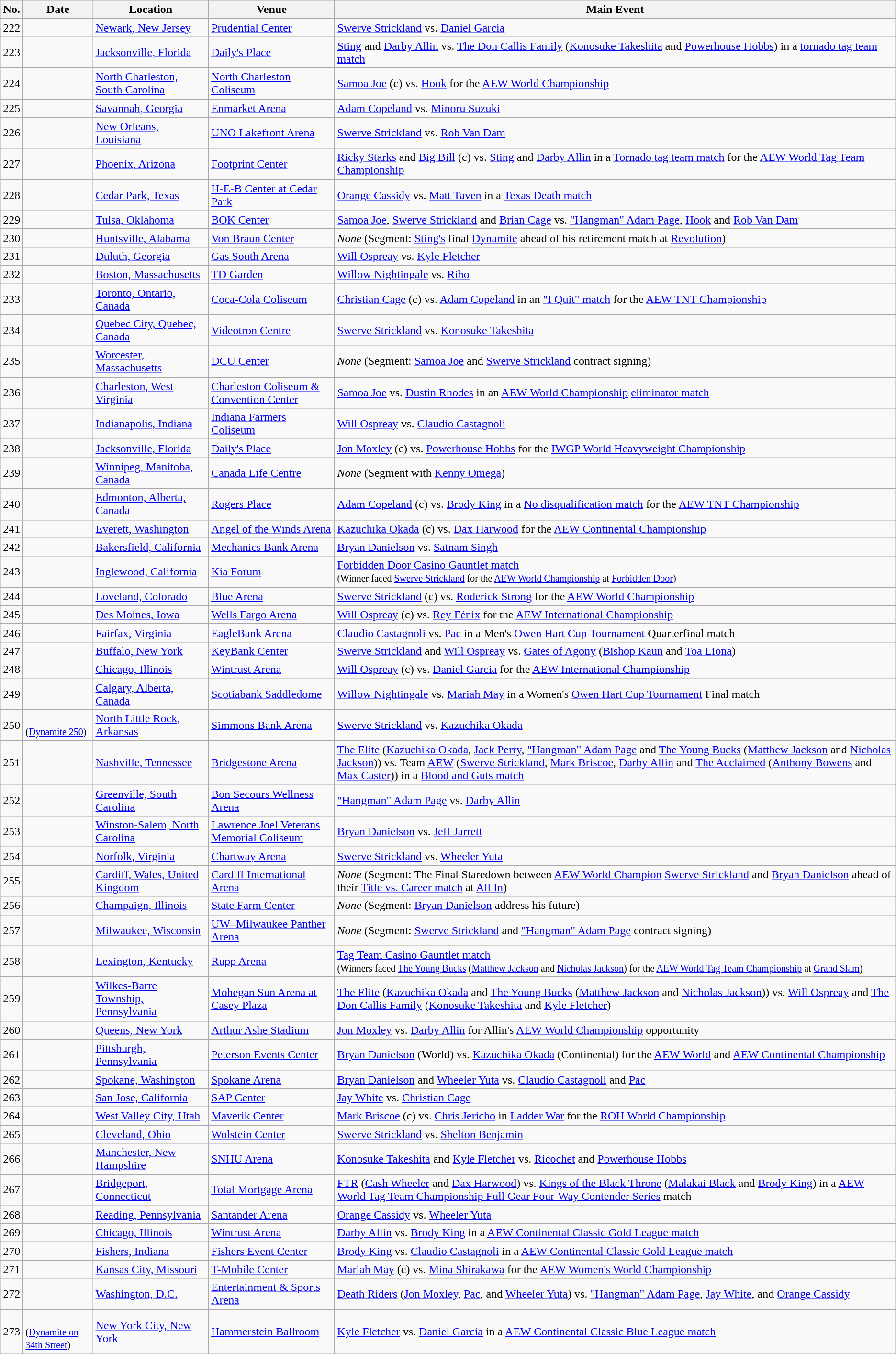<table class="wikitable sortable">
<tr>
<th>No.</th>
<th>Date</th>
<th>Location</th>
<th>Venue</th>
<th>Main Event</th>
</tr>
<tr>
<td>222</td>
<td></td>
<td><a href='#'>Newark, New Jersey</a></td>
<td><a href='#'>Prudential Center</a></td>
<td><a href='#'>Swerve Strickland</a> vs. <a href='#'>Daniel Garcia</a></td>
</tr>
<tr>
<td>223</td>
<td><br></td>
<td><a href='#'>Jacksonville, Florida</a></td>
<td><a href='#'>Daily's Place</a></td>
<td><a href='#'>Sting</a> and <a href='#'>Darby Allin</a> vs. <a href='#'>The Don Callis Family</a> (<a href='#'>Konosuke Takeshita</a> and <a href='#'>Powerhouse Hobbs</a>) in a <a href='#'>tornado tag team match</a></td>
</tr>
<tr>
<td>224</td>
<td></td>
<td><a href='#'>North Charleston, South Carolina</a></td>
<td><a href='#'>North Charleston Coliseum</a></td>
<td><a href='#'>Samoa Joe</a> (c) vs. <a href='#'>Hook</a> for the <a href='#'>AEW World Championship</a></td>
</tr>
<tr>
<td>225</td>
<td></td>
<td><a href='#'>Savannah, Georgia</a></td>
<td><a href='#'>Enmarket Arena</a></td>
<td><a href='#'>Adam Copeland</a> vs. <a href='#'>Minoru Suzuki</a></td>
</tr>
<tr>
<td>226</td>
<td></td>
<td><a href='#'>New Orleans, Louisiana</a></td>
<td><a href='#'>UNO Lakefront Arena</a></td>
<td><a href='#'>Swerve Strickland</a> vs. <a href='#'>Rob Van Dam</a></td>
</tr>
<tr>
<td>227</td>
<td></td>
<td><a href='#'>Phoenix, Arizona</a></td>
<td><a href='#'>Footprint Center</a></td>
<td><a href='#'>Ricky Starks</a> and <a href='#'>Big Bill</a> (c) vs. <a href='#'>Sting</a> and <a href='#'>Darby Allin</a> in a <a href='#'>Tornado tag team match</a> for the <a href='#'>AEW World Tag Team Championship</a></td>
</tr>
<tr>
<td>228</td>
<td></td>
<td><a href='#'>Cedar Park, Texas</a></td>
<td><a href='#'>H-E-B Center at Cedar Park</a></td>
<td><a href='#'>Orange Cassidy</a> vs. <a href='#'>Matt Taven</a> in a <a href='#'>Texas Death match</a></td>
</tr>
<tr>
<td>229</td>
<td></td>
<td><a href='#'>Tulsa, Oklahoma</a></td>
<td><a href='#'>BOK Center</a></td>
<td><a href='#'>Samoa Joe</a>, <a href='#'>Swerve Strickland</a> and <a href='#'>Brian Cage</a> vs. <a href='#'>"Hangman" Adam Page</a>, <a href='#'>Hook</a> and <a href='#'>Rob Van Dam</a></td>
</tr>
<tr>
<td>230</td>
<td></td>
<td><a href='#'>Huntsville, Alabama</a></td>
<td><a href='#'>Von Braun Center</a></td>
<td><em>None</em> (Segment: <a href='#'>Sting's</a> final <a href='#'>Dynamite</a> ahead of his retirement match at <a href='#'>Revolution</a>)</td>
</tr>
<tr>
<td>231</td>
<td></td>
<td><a href='#'>Duluth, Georgia</a></td>
<td><a href='#'>Gas South Arena</a></td>
<td><a href='#'>Will Ospreay</a> vs. <a href='#'>Kyle Fletcher</a></td>
</tr>
<tr>
<td>232</td>
<td><br></td>
<td><a href='#'>Boston, Massachusetts</a></td>
<td><a href='#'>TD Garden</a></td>
<td><a href='#'>Willow Nightingale</a> vs. <a href='#'>Riho</a></td>
</tr>
<tr>
<td>233</td>
<td></td>
<td><a href='#'>Toronto, Ontario, Canada</a></td>
<td><a href='#'>Coca-Cola Coliseum</a></td>
<td><a href='#'>Christian Cage</a> (c) vs. <a href='#'>Adam Copeland</a> in an <a href='#'>"I Quit" match</a> for the <a href='#'>AEW TNT Championship</a></td>
</tr>
<tr>
<td>234</td>
<td></td>
<td><a href='#'>Quebec City, Quebec, Canada</a></td>
<td><a href='#'>Videotron Centre</a></td>
<td><a href='#'>Swerve Strickland</a> vs. <a href='#'>Konosuke Takeshita</a></td>
</tr>
<tr>
<td>235</td>
<td></td>
<td><a href='#'>Worcester, Massachusetts</a></td>
<td><a href='#'>DCU Center</a></td>
<td><em>None</em> (Segment: <a href='#'>Samoa Joe</a> and <a href='#'>Swerve Strickland</a> contract signing)</td>
</tr>
<tr>
<td>236</td>
<td></td>
<td><a href='#'>Charleston, West Virginia</a></td>
<td><a href='#'>Charleston Coliseum & Convention Center</a></td>
<td><a href='#'>Samoa Joe</a> vs. <a href='#'>Dustin Rhodes</a> in an <a href='#'>AEW World Championship</a> <a href='#'>eliminator match</a></td>
</tr>
<tr>
<td>237</td>
<td></td>
<td><a href='#'>Indianapolis, Indiana</a></td>
<td><a href='#'>Indiana Farmers Coliseum</a></td>
<td><a href='#'>Will Ospreay</a> vs. <a href='#'>Claudio Castagnoli</a></td>
</tr>
<tr>
<td>238</td>
<td></td>
<td><a href='#'>Jacksonville, Florida</a></td>
<td><a href='#'>Daily's Place</a></td>
<td><a href='#'>Jon Moxley</a> (c) vs. <a href='#'>Powerhouse Hobbs</a> for the <a href='#'>IWGP World Heavyweight Championship</a></td>
</tr>
<tr>
<td>239</td>
<td></td>
<td><a href='#'>Winnipeg, Manitoba, Canada</a></td>
<td><a href='#'>Canada Life Centre</a></td>
<td><em>None</em> (Segment with <a href='#'>Kenny Omega</a>)</td>
</tr>
<tr>
<td>240</td>
<td></td>
<td><a href='#'>Edmonton, Alberta, Canada</a></td>
<td><a href='#'>Rogers Place</a></td>
<td><a href='#'>Adam Copeland</a> (c) vs. <a href='#'>Brody King</a> in a <a href='#'>No disqualification match</a> for the <a href='#'>AEW TNT Championship</a></td>
</tr>
<tr>
<td>241</td>
<td></td>
<td><a href='#'>Everett, Washington</a></td>
<td><a href='#'>Angel of the Winds Arena</a></td>
<td><a href='#'>Kazuchika Okada</a> (c) vs. <a href='#'>Dax Harwood</a> for the <a href='#'>AEW Continental Championship</a></td>
</tr>
<tr>
<td>242</td>
<td></td>
<td><a href='#'>Bakersfield, California</a></td>
<td><a href='#'>Mechanics Bank Arena</a></td>
<td><a href='#'>Bryan Danielson</a> vs. <a href='#'>Satnam Singh</a></td>
</tr>
<tr>
<td>243</td>
<td></td>
<td><a href='#'>Inglewood, California</a></td>
<td><a href='#'>Kia Forum</a></td>
<td><a href='#'>Forbidden Door Casino Gauntlet match</a><br><small>(Winner faced <a href='#'>Swerve Strickland</a> for the <a href='#'>AEW World Championship</a> at <a href='#'>Forbidden Door</a>)</small></td>
</tr>
<tr>
<td>244</td>
<td></td>
<td><a href='#'>Loveland, Colorado</a></td>
<td><a href='#'>Blue Arena</a></td>
<td><a href='#'>Swerve Strickland</a> (c) vs. <a href='#'>Roderick Strong</a> for the <a href='#'>AEW World Championship</a></td>
</tr>
<tr>
<td>245</td>
<td></td>
<td><a href='#'>Des Moines, Iowa</a></td>
<td><a href='#'>Wells Fargo Arena</a></td>
<td><a href='#'>Will Ospreay</a> (c) vs. <a href='#'>Rey Fénix</a> for the <a href='#'>AEW International Championship</a></td>
</tr>
<tr>
<td>246</td>
<td></td>
<td><a href='#'>Fairfax, Virginia</a></td>
<td><a href='#'>EagleBank Arena</a></td>
<td><a href='#'>Claudio Castagnoli</a> vs. <a href='#'>Pac</a> in a Men's <a href='#'>Owen Hart Cup Tournament</a> Quarterfinal match</td>
</tr>
<tr>
<td>247</td>
<td></td>
<td><a href='#'>Buffalo, New York</a></td>
<td><a href='#'>KeyBank Center</a></td>
<td><a href='#'>Swerve Strickland</a> and <a href='#'>Will Ospreay</a> vs. <a href='#'>Gates of Agony</a> (<a href='#'>Bishop Kaun</a> and <a href='#'>Toa Liona</a>)</td>
</tr>
<tr>
<td>248</td>
<td><br></td>
<td><a href='#'>Chicago, Illinois</a></td>
<td><a href='#'>Wintrust Arena</a></td>
<td><a href='#'>Will Ospreay</a> (c) vs. <a href='#'>Daniel Garcia</a> for the <a href='#'>AEW International Championship</a></td>
</tr>
<tr>
<td>249</td>
<td></td>
<td><a href='#'>Calgary, Alberta, Canada</a></td>
<td><a href='#'>Scotiabank Saddledome</a></td>
<td><a href='#'>Willow Nightingale</a> vs. <a href='#'>Mariah May</a> in a Women's <a href='#'>Owen Hart Cup Tournament</a> Final match</td>
</tr>
<tr>
<td>250</td>
<td><br><small>(<a href='#'>Dynamite 250</a>)</small></td>
<td><a href='#'>North Little Rock, Arkansas</a></td>
<td><a href='#'>Simmons Bank Arena</a></td>
<td><a href='#'>Swerve Strickland</a> vs. <a href='#'>Kazuchika Okada</a></td>
</tr>
<tr>
<td>251</td>
<td><br></td>
<td><a href='#'>Nashville, Tennessee</a></td>
<td><a href='#'>Bridgestone Arena</a></td>
<td><a href='#'>The Elite</a> (<a href='#'>Kazuchika Okada</a>, <a href='#'>Jack Perry</a>, <a href='#'>"Hangman" Adam Page</a> and <a href='#'>The Young Bucks</a> (<a href='#'>Matthew Jackson</a> and <a href='#'>Nicholas Jackson</a>)) vs. Team <a href='#'>AEW</a> (<a href='#'>Swerve Strickland</a>, <a href='#'>Mark Briscoe</a>, <a href='#'>Darby Allin</a> and <a href='#'>The Acclaimed</a> (<a href='#'>Anthony Bowens</a> and <a href='#'>Max Caster</a>)) in a <a href='#'>Blood and Guts match</a></td>
</tr>
<tr>
<td>252</td>
<td></td>
<td><a href='#'>Greenville, South Carolina</a></td>
<td><a href='#'>Bon Secours Wellness Arena</a></td>
<td><a href='#'>"Hangman" Adam Page</a> vs. <a href='#'>Darby Allin</a></td>
</tr>
<tr>
<td>253</td>
<td></td>
<td><a href='#'>Winston-Salem, North Carolina</a></td>
<td><a href='#'>Lawrence Joel Veterans Memorial Coliseum</a></td>
<td><a href='#'>Bryan Danielson</a> vs. <a href='#'>Jeff Jarrett</a></td>
</tr>
<tr>
<td>254</td>
<td></td>
<td><a href='#'>Norfolk, Virginia</a></td>
<td><a href='#'>Chartway Arena</a></td>
<td><a href='#'>Swerve Strickland</a> vs. <a href='#'>Wheeler Yuta</a></td>
</tr>
<tr>
<td>255</td>
<td></td>
<td><a href='#'>Cardiff, Wales, United Kingdom</a></td>
<td><a href='#'>Cardiff International Arena</a></td>
<td><em>None</em> (Segment: The Final Staredown between <a href='#'>AEW World Champion</a> <a href='#'>Swerve Strickland</a> and <a href='#'>Bryan Danielson</a> ahead of their <a href='#'>Title vs. Career match</a> at <a href='#'>All In</a>)</td>
</tr>
<tr>
<td>256</td>
<td></td>
<td><a href='#'>Champaign, Illinois</a></td>
<td><a href='#'>State Farm Center</a></td>
<td><em>None</em> (Segment: <a href='#'>Bryan Danielson</a> address his future)</td>
</tr>
<tr>
<td>257</td>
<td></td>
<td><a href='#'>Milwaukee, Wisconsin</a></td>
<td><a href='#'>UW–Milwaukee Panther Arena</a></td>
<td><em>None</em> (Segment: <a href='#'>Swerve Strickland</a> and <a href='#'>"Hangman" Adam Page</a> contract signing)</td>
</tr>
<tr>
<td>258</td>
<td></td>
<td><a href='#'>Lexington, Kentucky</a></td>
<td><a href='#'>Rupp Arena</a></td>
<td><a href='#'>Tag Team Casino Gauntlet match</a><br><small>(Winners faced <a href='#'>The Young Bucks</a> (<a href='#'>Matthew Jackson</a> and <a href='#'>Nicholas Jackson</a>) for the <a href='#'>AEW World Tag Team Championship</a> at <a href='#'>Grand Slam</a>)</small></td>
</tr>
<tr>
<td>259</td>
<td></td>
<td><a href='#'>Wilkes-Barre Township, Pennsylvania</a></td>
<td><a href='#'>Mohegan Sun Arena at Casey Plaza</a></td>
<td><a href='#'>The Elite</a> (<a href='#'>Kazuchika Okada</a> and <a href='#'>The Young Bucks</a> (<a href='#'>Matthew Jackson</a> and <a href='#'>Nicholas Jackson</a>)) vs. <a href='#'>Will Ospreay</a> and <a href='#'>The Don Callis Family</a> (<a href='#'>Konosuke Takeshita</a> and <a href='#'>Kyle Fletcher</a>)</td>
</tr>
<tr>
<td>260</td>
<td><br></td>
<td><a href='#'>Queens, New York</a></td>
<td><a href='#'>Arthur Ashe Stadium</a></td>
<td><a href='#'>Jon Moxley</a> vs. <a href='#'>Darby Allin</a> for Allin's <a href='#'>AEW World Championship</a> opportunity</td>
</tr>
<tr>
<td>261</td>
<td><br></td>
<td><a href='#'>Pittsburgh, Pennsylvania</a></td>
<td><a href='#'>Peterson Events Center</a></td>
<td><a href='#'>Bryan Danielson</a> (World) vs. <a href='#'>Kazuchika Okada</a> (Continental) for the <a href='#'>AEW World</a> and <a href='#'>AEW Continental Championship</a><br></td>
</tr>
<tr>
<td>262</td>
<td><br></td>
<td><a href='#'>Spokane, Washington</a></td>
<td><a href='#'>Spokane Arena</a></td>
<td><a href='#'>Bryan Danielson</a> and <a href='#'>Wheeler Yuta</a> vs. <a href='#'>Claudio Castagnoli</a> and <a href='#'>Pac</a></td>
</tr>
<tr>
<td>263</td>
<td></td>
<td><a href='#'>San Jose, California</a></td>
<td><a href='#'>SAP Center</a></td>
<td><a href='#'>Jay White</a> vs. <a href='#'>Christian Cage</a></td>
</tr>
<tr>
<td>264</td>
<td></td>
<td><a href='#'>West Valley City, Utah</a></td>
<td><a href='#'>Maverik Center</a></td>
<td><a href='#'>Mark Briscoe</a> (c) vs. <a href='#'>Chris Jericho</a> in <a href='#'>Ladder War</a> for the <a href='#'>ROH World Championship</a></td>
</tr>
<tr>
<td>265</td>
<td><br></td>
<td><a href='#'>Cleveland, Ohio</a></td>
<td><a href='#'>Wolstein Center</a></td>
<td><a href='#'>Swerve Strickland</a> vs. <a href='#'>Shelton Benjamin</a></td>
</tr>
<tr>
<td>266</td>
<td></td>
<td><a href='#'>Manchester, New Hampshire</a></td>
<td><a href='#'>SNHU Arena</a></td>
<td><a href='#'>Konosuke Takeshita</a> and <a href='#'>Kyle Fletcher</a> vs. <a href='#'>Ricochet</a> and <a href='#'>Powerhouse Hobbs</a></td>
</tr>
<tr>
<td>267</td>
<td></td>
<td><a href='#'>Bridgeport, Connecticut</a></td>
<td><a href='#'>Total Mortgage Arena</a></td>
<td><a href='#'>FTR</a> (<a href='#'>Cash Wheeler</a> and <a href='#'>Dax Harwood</a>) vs. <a href='#'>Kings of the Black Throne</a> (<a href='#'>Malakai Black</a> and <a href='#'>Brody King</a>) in a <a href='#'>AEW World Tag Team Championship Full Gear Four-Way Contender Series</a> match</td>
</tr>
<tr>
<td>268</td>
<td></td>
<td><a href='#'>Reading, Pennsylvania</a></td>
<td><a href='#'>Santander Arena</a></td>
<td><a href='#'>Orange Cassidy</a> vs. <a href='#'>Wheeler Yuta</a></td>
</tr>
<tr>
<td>269</td>
<td><br></td>
<td><a href='#'>Chicago, Illinois</a></td>
<td><a href='#'>Wintrust Arena</a></td>
<td><a href='#'>Darby Allin</a> vs. <a href='#'>Brody King</a> in a <a href='#'>AEW Continental Classic Gold League match</a></td>
</tr>
<tr>
<td>270</td>
<td></td>
<td><a href='#'>Fishers, Indiana</a></td>
<td><a href='#'>Fishers Event Center</a></td>
<td><a href='#'>Brody King</a> vs. <a href='#'>Claudio Castagnoli</a> in a <a href='#'>AEW Continental Classic Gold League match</a></td>
</tr>
<tr>
<td>271</td>
<td><br></td>
<td><a href='#'>Kansas City, Missouri</a></td>
<td><a href='#'>T-Mobile Center</a></td>
<td><a href='#'>Mariah May</a> (c) vs. <a href='#'>Mina Shirakawa</a> for the <a href='#'>AEW Women's World Championship</a></td>
</tr>
<tr>
<td>272</td>
<td><br></td>
<td><a href='#'>Washington, D.C.</a></td>
<td><a href='#'>Entertainment & Sports Arena</a></td>
<td><a href='#'>Death Riders</a> (<a href='#'>Jon Moxley</a>, <a href='#'>Pac</a>, and <a href='#'>Wheeler Yuta</a>) vs. <a href='#'>"Hangman" Adam Page</a>, <a href='#'>Jay White</a>, and <a href='#'>Orange Cassidy</a></td>
</tr>
<tr>
<td>273</td>
<td><br><small>(<a href='#'>Dynamite on 34th Street</a>)</small></td>
<td><a href='#'>New York City, New York</a></td>
<td><a href='#'>Hammerstein Ballroom</a></td>
<td><a href='#'>Kyle Fletcher</a> vs. <a href='#'>Daniel Garcia</a> in a <a href='#'>AEW Continental Classic Blue League match</a></td>
</tr>
</table>
